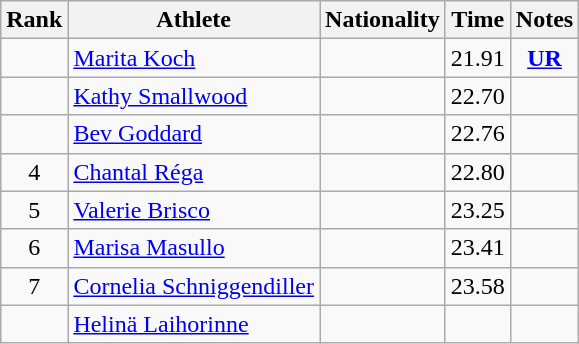<table class="wikitable sortable" style="text-align:center">
<tr>
<th>Rank</th>
<th>Athlete</th>
<th>Nationality</th>
<th>Time</th>
<th>Notes</th>
</tr>
<tr>
<td></td>
<td align=left><a href='#'>Marita Koch</a></td>
<td align=left></td>
<td>21.91</td>
<td><strong><a href='#'>UR</a></strong></td>
</tr>
<tr>
<td></td>
<td align=left><a href='#'>Kathy Smallwood</a></td>
<td align=left></td>
<td>22.70</td>
<td></td>
</tr>
<tr>
<td></td>
<td align=left><a href='#'>Bev Goddard</a></td>
<td align=left></td>
<td>22.76</td>
<td></td>
</tr>
<tr>
<td>4</td>
<td align=left><a href='#'>Chantal Réga</a></td>
<td align=left></td>
<td>22.80</td>
<td></td>
</tr>
<tr>
<td>5</td>
<td align=left><a href='#'>Valerie Brisco</a></td>
<td align=left></td>
<td>23.25</td>
<td></td>
</tr>
<tr>
<td>6</td>
<td align=left><a href='#'>Marisa Masullo</a></td>
<td align=left></td>
<td>23.41</td>
<td></td>
</tr>
<tr>
<td>7</td>
<td align=left><a href='#'>Cornelia Schniggendiller</a></td>
<td align=left></td>
<td>23.58</td>
<td></td>
</tr>
<tr>
<td></td>
<td align=left><a href='#'>Helinä Laihorinne</a></td>
<td align=left></td>
<td></td>
<td></td>
</tr>
</table>
